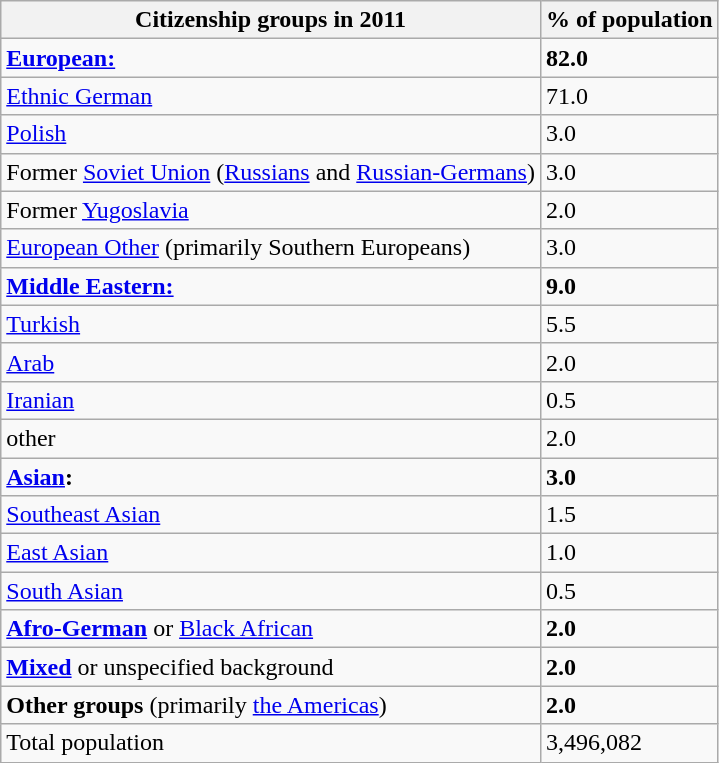<table class="wikitable">
<tr>
<th>Citizenship groups in 2011</th>
<th>% of population</th>
</tr>
<tr>
<td><strong><a href='#'>European:</a></strong></td>
<td><strong>82.0</strong></td>
</tr>
<tr>
<td><a href='#'>Ethnic German</a></td>
<td>71.0</td>
</tr>
<tr>
<td><a href='#'>Polish</a></td>
<td>3.0</td>
</tr>
<tr>
<td>Former <a href='#'>Soviet Union</a> (<a href='#'>Russians</a> and <a href='#'>Russian-Germans</a>)</td>
<td>3.0</td>
</tr>
<tr>
<td>Former <a href='#'>Yugoslavia</a></td>
<td>2.0</td>
</tr>
<tr>
<td><a href='#'>European Other</a> (primarily Southern Europeans)</td>
<td>3.0</td>
</tr>
<tr>
<td><strong><a href='#'>Middle Eastern:</a></strong></td>
<td><strong>9.0</strong></td>
</tr>
<tr>
<td><a href='#'>Turkish</a></td>
<td>5.5</td>
</tr>
<tr>
<td><a href='#'>Arab</a></td>
<td>2.0</td>
</tr>
<tr>
<td><a href='#'>Iranian</a></td>
<td>0.5</td>
</tr>
<tr>
<td>other</td>
<td>2.0</td>
</tr>
<tr>
<td><strong><a href='#'>Asian</a>:</strong></td>
<td><strong>3.0</strong></td>
</tr>
<tr>
<td><a href='#'>Southeast Asian</a></td>
<td>1.5</td>
</tr>
<tr>
<td><a href='#'>East Asian</a></td>
<td>1.0</td>
</tr>
<tr>
<td><a href='#'>South Asian</a></td>
<td>0.5</td>
</tr>
<tr>
<td><strong><a href='#'>Afro-German</a></strong> or <a href='#'>Black African</a></td>
<td><strong>2.0</strong></td>
</tr>
<tr>
<td><strong><a href='#'>Mixed</a></strong> or unspecified background</td>
<td><strong>2.0</strong></td>
</tr>
<tr>
<td><strong>Other groups</strong> (primarily <a href='#'>the Americas</a>)</td>
<td><strong>2.0</strong></td>
</tr>
<tr>
<td>Total population</td>
<td>3,496,082</td>
</tr>
</table>
